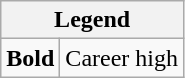<table class="wikitable mw-collapsible mw-collapsed">
<tr>
<th colspan="2">Legend</th>
</tr>
<tr>
<td><strong>Bold</strong></td>
<td>Career high</td>
</tr>
</table>
